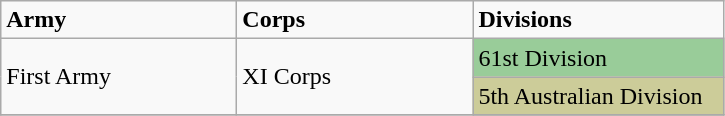<table class="wikitable">
<tr>
<td width="150pt"><strong>Army</strong></td>
<td width="150pt"><strong>Corps</strong></td>
<td width="160pt"><strong>Divisions</strong></td>
</tr>
<tr>
<td rowspan="2">First Army</td>
<td rowspan="2">XI Corps</td>
<td style="background:#99CC99">61st Division</td>
</tr>
<tr>
<td style="background:#CCCC99;">5th Australian Division</td>
</tr>
<tr>
</tr>
</table>
